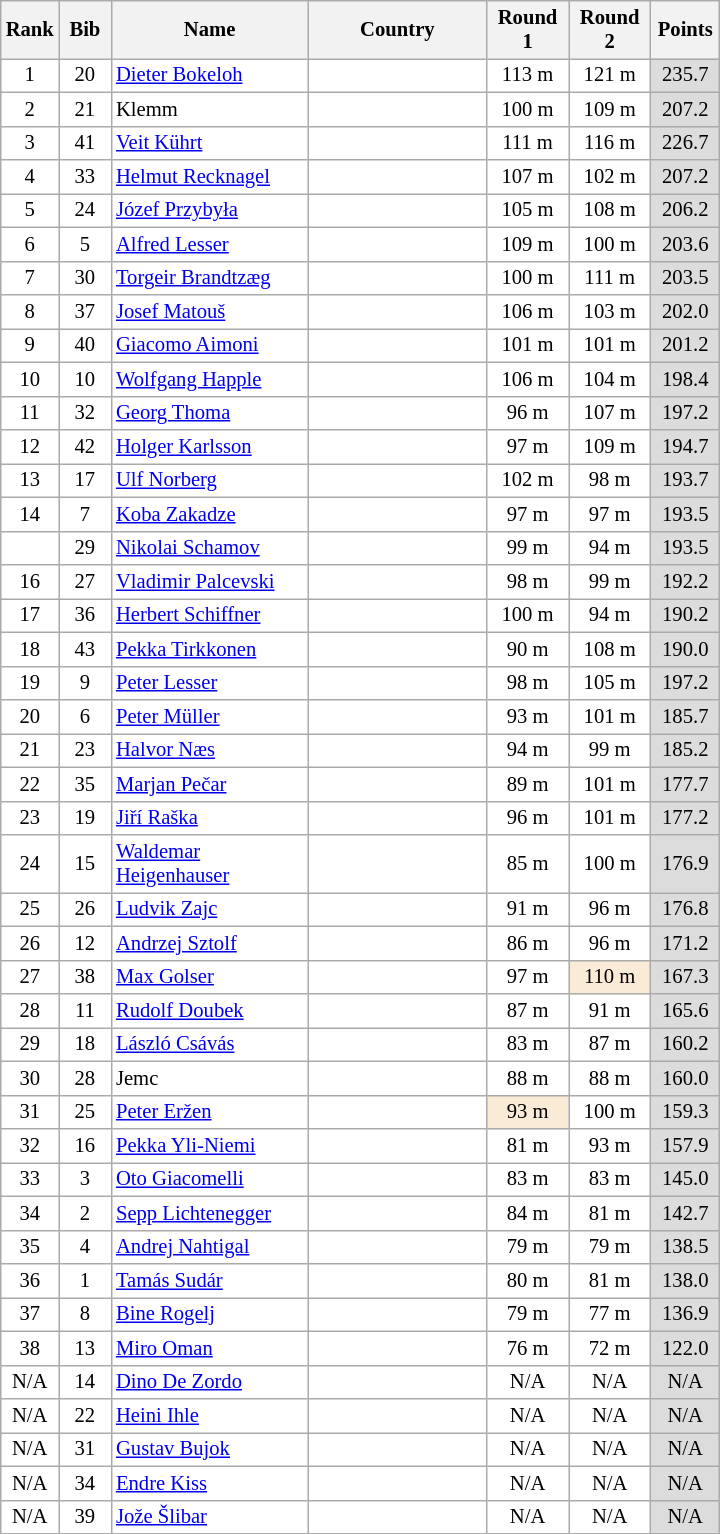<table class="wikitable sortable" style="background:#fff; font-size:86%; width:38%; line-height:16px; border:grey solid 1px; border-collapse:collapse;">
<tr>
<th width="30">Rank</th>
<th width="30">Bib</th>
<th width="135">Name</th>
<th width="125">Country</th>
<th width="50">Round 1</th>
<th width="50">Round 2</th>
<th width="40">Points</th>
</tr>
<tr>
<td align=center>1</td>
<td align=center>20</td>
<td><a href='#'>Dieter Bokeloh</a></td>
<td></td>
<td align=center>113 m</td>
<td align=center>121 m</td>
<td align=center bgcolor=#DCDCDC>235.7</td>
</tr>
<tr>
<td align=center>2</td>
<td align=center>21</td>
<td>Klemm</td>
<td></td>
<td align=center>100 m</td>
<td align=center>109 m</td>
<td align=center bgcolor=#DCDCDC>207.2</td>
</tr>
<tr>
<td align=center>3</td>
<td align=center>41</td>
<td><a href='#'>Veit Kührt</a></td>
<td></td>
<td align=center>111 m</td>
<td align=center>116 m</td>
<td align=center bgcolor=#DCDCDC>226.7</td>
</tr>
<tr>
<td align=center>4</td>
<td align=center>33</td>
<td><a href='#'>Helmut Recknagel</a></td>
<td></td>
<td align=center>107 m</td>
<td align=center>102 m</td>
<td align=center bgcolor=#DCDCDC>207.2</td>
</tr>
<tr>
<td align=center>5</td>
<td align=center>24</td>
<td><a href='#'>Józef Przybyła</a></td>
<td></td>
<td align=center>105 m</td>
<td align=center>108 m</td>
<td align=center bgcolor=#DCDCDC>206.2</td>
</tr>
<tr>
<td align=center>6</td>
<td align=center>5</td>
<td><a href='#'>Alfred Lesser</a></td>
<td></td>
<td align=center>109 m</td>
<td align=center>100 m</td>
<td align=center bgcolor=#DCDCDC>203.6</td>
</tr>
<tr>
<td align=center>7</td>
<td align=center>30</td>
<td><a href='#'>Torgeir Brandtzæg</a></td>
<td></td>
<td align=center>100 m</td>
<td align=center>111 m</td>
<td align=center bgcolor=#DCDCDC>203.5</td>
</tr>
<tr>
<td align=center>8</td>
<td align=center>37</td>
<td><a href='#'>Josef Matouš</a></td>
<td></td>
<td align=center>106 m</td>
<td align=center>103 m</td>
<td align=center bgcolor=#DCDCDC>202.0</td>
</tr>
<tr>
<td align=center>9</td>
<td align=center>40</td>
<td><a href='#'>Giacomo Aimoni</a></td>
<td></td>
<td align=center>101 m</td>
<td align=center>101 m</td>
<td align=center bgcolor=#DCDCDC>201.2</td>
</tr>
<tr>
<td align=center>10</td>
<td align=center>10</td>
<td><a href='#'>Wolfgang Happle</a></td>
<td></td>
<td align=center>106 m</td>
<td align=center>104 m</td>
<td align=center bgcolor=#DCDCDC>198.4</td>
</tr>
<tr>
<td align=center>11</td>
<td align=center>32</td>
<td><a href='#'>Georg Thoma</a></td>
<td></td>
<td align=center>96 m</td>
<td align=center>107 m</td>
<td align=center bgcolor=#DCDCDC>197.2</td>
</tr>
<tr>
<td align=center>12</td>
<td align=center>42</td>
<td><a href='#'>Holger Karlsson</a></td>
<td></td>
<td align=center>97 m</td>
<td align=center>109 m</td>
<td align=center bgcolor=#DCDCDC>194.7</td>
</tr>
<tr>
<td align=center>13</td>
<td align=center>17</td>
<td><a href='#'>Ulf Norberg</a></td>
<td></td>
<td align=center>102 m</td>
<td align=center>98 m</td>
<td align=center bgcolor=#DCDCDC>193.7</td>
</tr>
<tr>
<td align=center>14</td>
<td align=center>7</td>
<td><a href='#'>Koba Zakadze</a></td>
<td></td>
<td align=center>97 m</td>
<td align=center>97 m</td>
<td align=center bgcolor=#DCDCDC>193.5</td>
</tr>
<tr>
<td align=center></td>
<td align=center>29</td>
<td><a href='#'>Nikolai Schamov</a></td>
<td></td>
<td align=center>99 m</td>
<td align=center>94 m</td>
<td align=center bgcolor=#DCDCDC>193.5</td>
</tr>
<tr>
<td align=center>16</td>
<td align=center>27</td>
<td><a href='#'>Vladimir Palcevski</a></td>
<td></td>
<td align=center>98 m</td>
<td align=center>99 m</td>
<td align=center bgcolor=#DCDCDC>192.2</td>
</tr>
<tr>
<td align=center>17</td>
<td align=center>36</td>
<td><a href='#'>Herbert Schiffner</a></td>
<td></td>
<td align=center>100 m</td>
<td align=center>94 m</td>
<td align=center bgcolor=#DCDCDC>190.2</td>
</tr>
<tr>
<td align=center>18</td>
<td align=center>43</td>
<td><a href='#'>Pekka Tirkkonen</a></td>
<td></td>
<td align=center>90 m</td>
<td align=center>108 m</td>
<td align=center bgcolor=#DCDCDC>190.0</td>
</tr>
<tr>
<td align=center>19</td>
<td align=center>9</td>
<td><a href='#'>Peter Lesser</a></td>
<td></td>
<td align=center>98 m</td>
<td align=center>105 m</td>
<td align=center bgcolor=#DCDCDC>197.2</td>
</tr>
<tr>
<td align=center>20</td>
<td align=center>6</td>
<td><a href='#'>Peter Müller</a></td>
<td></td>
<td align=center>93 m</td>
<td align=center>101 m</td>
<td align=center bgcolor=#DCDCDC>185.7</td>
</tr>
<tr>
<td align=center>21</td>
<td align=center>23</td>
<td><a href='#'>Halvor Næs</a></td>
<td></td>
<td align=center>94 m</td>
<td align=center>99 m</td>
<td align=center bgcolor=#DCDCDC>185.2</td>
</tr>
<tr>
<td align=center>22</td>
<td align=center>35</td>
<td><a href='#'>Marjan Pečar</a></td>
<td></td>
<td align=center>89 m</td>
<td align=center>101 m</td>
<td align=center bgcolor=#DCDCDC>177.7</td>
</tr>
<tr>
<td align=center>23</td>
<td align=center>19</td>
<td><a href='#'>Jiří Raška</a></td>
<td></td>
<td align=center>96 m</td>
<td align=center>101 m</td>
<td align=center bgcolor=#DCDCDC>177.2</td>
</tr>
<tr>
<td align=center>24</td>
<td align=center>15</td>
<td><a href='#'>Waldemar Heigenhauser</a></td>
<td></td>
<td align=center>85 m</td>
<td align=center>100 m</td>
<td align=center bgcolor=#DCDCDC>176.9</td>
</tr>
<tr>
<td align=center>25</td>
<td align=center>26</td>
<td><a href='#'>Ludvik Zajc</a></td>
<td></td>
<td align=center>91 m</td>
<td align=center>96 m</td>
<td align=center bgcolor=#DCDCDC>176.8</td>
</tr>
<tr>
<td align=center>26</td>
<td align=center>12</td>
<td><a href='#'>Andrzej Sztolf</a></td>
<td></td>
<td align=center>86 m</td>
<td align=center>96 m</td>
<td align=center bgcolor=#DCDCDC>171.2</td>
</tr>
<tr>
<td align=center>27</td>
<td align=center>38</td>
<td><a href='#'>Max Golser</a></td>
<td></td>
<td align=center>97 m</td>
<td align=center bgcolor=#FAEBD7>110 m</td>
<td align=center bgcolor=#DCDCDC>167.3</td>
</tr>
<tr>
<td align=center>28</td>
<td align=center>11</td>
<td><a href='#'>Rudolf Doubek</a></td>
<td></td>
<td align=center>87 m</td>
<td align=center>91 m</td>
<td align=center bgcolor=#DCDCDC>165.6</td>
</tr>
<tr>
<td align=center>29</td>
<td align=center>18</td>
<td><a href='#'>László Csávás</a></td>
<td></td>
<td align=center>83 m</td>
<td align=center>87 m</td>
<td align=center bgcolor=#DCDCDC>160.2</td>
</tr>
<tr>
<td align=center>30</td>
<td align=center>28</td>
<td>Jemc</td>
<td></td>
<td align=center>88 m</td>
<td align=center>88 m</td>
<td align=center bgcolor=#DCDCDC>160.0</td>
</tr>
<tr>
<td align=center>31</td>
<td align=center>25</td>
<td><a href='#'>Peter Eržen</a></td>
<td></td>
<td align=center bgcolor=#FAEBD7>93 m</td>
<td align=center>100 m</td>
<td align=center bgcolor=#DCDCDC>159.3</td>
</tr>
<tr>
<td align=center>32</td>
<td align=center>16</td>
<td><a href='#'>Pekka Yli-Niemi</a></td>
<td></td>
<td align=center>81 m</td>
<td align=center>93 m</td>
<td align=center bgcolor=#DCDCDC>157.9</td>
</tr>
<tr>
<td align=center>33</td>
<td align=center>3</td>
<td><a href='#'>Oto Giacomelli</a></td>
<td></td>
<td align=center>83 m</td>
<td align=center>83 m</td>
<td align=center bgcolor=#DCDCDC>145.0</td>
</tr>
<tr>
<td align=center>34</td>
<td align=center>2</td>
<td><a href='#'>Sepp Lichtenegger</a></td>
<td></td>
<td align=center>84 m</td>
<td align=center>81 m</td>
<td align=center bgcolor=#DCDCDC>142.7</td>
</tr>
<tr>
<td align=center>35</td>
<td align=center>4</td>
<td><a href='#'>Andrej Nahtigal</a></td>
<td></td>
<td align=center>79 m</td>
<td align=center>79 m</td>
<td align=center bgcolor=#DCDCDC>138.5</td>
</tr>
<tr>
<td align=center>36</td>
<td align=center>1</td>
<td><a href='#'>Tamás Sudár</a></td>
<td></td>
<td align=center>80 m</td>
<td align=center>81 m</td>
<td align=center bgcolor=#DCDCDC>138.0</td>
</tr>
<tr>
<td align=center>37</td>
<td align=center>8</td>
<td><a href='#'>Bine Rogelj</a></td>
<td></td>
<td align=center>79 m</td>
<td align=center>77 m</td>
<td align=center bgcolor=#DCDCDC>136.9</td>
</tr>
<tr>
<td align=center>38</td>
<td align=center>13</td>
<td><a href='#'>Miro Oman</a></td>
<td></td>
<td align=center>76 m</td>
<td align=center>72 m</td>
<td align=center bgcolor=#DCDCDC>122.0</td>
</tr>
<tr>
<td align=center>N/A</td>
<td align=center>14</td>
<td><a href='#'>Dino De Zordo</a></td>
<td></td>
<td align=center>N/A</td>
<td align=center>N/A</td>
<td align=center bgcolor=#DCDCDC>N/A</td>
</tr>
<tr>
<td align=center>N/A</td>
<td align=center>22</td>
<td><a href='#'>Heini Ihle</a></td>
<td></td>
<td align=center>N/A</td>
<td align=center>N/A</td>
<td align=center bgcolor=#DCDCDC>N/A</td>
</tr>
<tr>
<td align=center>N/A</td>
<td align=center>31</td>
<td><a href='#'>Gustav Bujok</a></td>
<td></td>
<td align=center>N/A</td>
<td align=center>N/A</td>
<td align=center bgcolor=#DCDCDC>N/A</td>
</tr>
<tr>
<td align=center>N/A</td>
<td align=center>34</td>
<td><a href='#'>Endre Kiss</a></td>
<td></td>
<td align=center>N/A</td>
<td align=center>N/A</td>
<td align=center bgcolor=#DCDCDC>N/A</td>
</tr>
<tr>
<td align=center>N/A</td>
<td align=center>39</td>
<td><a href='#'>Jože Šlibar</a></td>
<td></td>
<td align=center>N/A</td>
<td align=center>N/A</td>
<td align=center bgcolor=#DCDCDC>N/A</td>
</tr>
</table>
